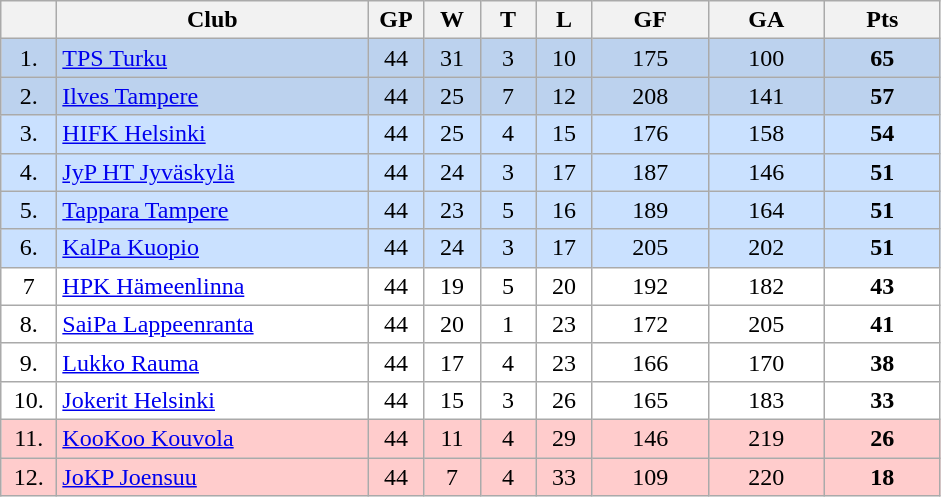<table class="wikitable">
<tr>
<th width="30"></th>
<th width="200">Club</th>
<th width="30">GP</th>
<th width="30">W</th>
<th width="30">T</th>
<th width="30">L</th>
<th width="70">GF</th>
<th width="70">GA</th>
<th width="70">Pts</th>
</tr>
<tr bgcolor="#BCD2EE" align="center">
<td>1.</td>
<td align="left"><a href='#'>TPS Turku</a></td>
<td>44</td>
<td>31</td>
<td>3</td>
<td>10</td>
<td>175</td>
<td>100</td>
<td><strong>65</strong></td>
</tr>
<tr bgcolor="#BCD2EE" align="center">
<td>2.</td>
<td align="left"><a href='#'>Ilves Tampere</a></td>
<td>44</td>
<td>25</td>
<td>7</td>
<td>12</td>
<td>208</td>
<td>141</td>
<td><strong>57</strong></td>
</tr>
<tr bgcolor="#CAE1FF" align="center">
<td>3.</td>
<td align="left"><a href='#'>HIFK Helsinki</a></td>
<td>44</td>
<td>25</td>
<td>4</td>
<td>15</td>
<td>176</td>
<td>158</td>
<td><strong>54</strong></td>
</tr>
<tr bgcolor="#CAE1FF" align="center">
<td>4.</td>
<td align="left"><a href='#'>JyP HT Jyväskylä</a></td>
<td>44</td>
<td>24</td>
<td>3</td>
<td>17</td>
<td>187</td>
<td>146</td>
<td><strong>51</strong></td>
</tr>
<tr bgcolor="#CAE1FF" align="center">
<td>5.</td>
<td align="left"><a href='#'>Tappara Tampere</a></td>
<td>44</td>
<td>23</td>
<td>5</td>
<td>16</td>
<td>189</td>
<td>164</td>
<td><strong>51</strong></td>
</tr>
<tr bgcolor="#CAE1FF" align="center">
<td>6.</td>
<td align="left"><a href='#'>KalPa Kuopio</a></td>
<td>44</td>
<td>24</td>
<td>3</td>
<td>17</td>
<td>205</td>
<td>202</td>
<td><strong>51</strong></td>
</tr>
<tr bgcolor="#FFFFFF" align="center">
<td>7</td>
<td align="left"><a href='#'>HPK Hämeenlinna</a></td>
<td>44</td>
<td>19</td>
<td>5</td>
<td>20</td>
<td>192</td>
<td>182</td>
<td><strong>43</strong></td>
</tr>
<tr bgcolor="#FFFFFF" align="center">
<td>8.</td>
<td align="left"><a href='#'>SaiPa Lappeenranta</a></td>
<td>44</td>
<td>20</td>
<td>1</td>
<td>23</td>
<td>172</td>
<td>205</td>
<td><strong>41</strong></td>
</tr>
<tr bgcolor="#FFFFFF" align="center">
<td>9.</td>
<td align="left"><a href='#'>Lukko Rauma</a></td>
<td>44</td>
<td>17</td>
<td>4</td>
<td>23</td>
<td>166</td>
<td>170</td>
<td><strong>38</strong></td>
</tr>
<tr bgcolor="#FFFFFF" align="center">
<td>10.</td>
<td align="left"><a href='#'>Jokerit Helsinki</a></td>
<td>44</td>
<td>15</td>
<td>3</td>
<td>26</td>
<td>165</td>
<td>183</td>
<td><strong>33</strong></td>
</tr>
<tr bgcolor="#ffcccc" align="center">
<td>11.</td>
<td align="left"><a href='#'>KooKoo Kouvola</a></td>
<td>44</td>
<td>11</td>
<td>4</td>
<td>29</td>
<td>146</td>
<td>219</td>
<td><strong>26</strong></td>
</tr>
<tr bgcolor="#ffcccc" align="center">
<td>12.</td>
<td align="left"><a href='#'>JoKP Joensuu</a></td>
<td>44</td>
<td>7</td>
<td>4</td>
<td>33</td>
<td>109</td>
<td>220</td>
<td><strong>18</strong></td>
</tr>
</table>
